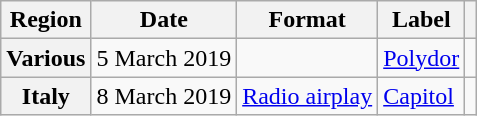<table class="wikitable plainrowheaders">
<tr>
<th>Region</th>
<th>Date</th>
<th>Format</th>
<th>Label</th>
<th scope="col"></th>
</tr>
<tr>
<th scope="row">Various</th>
<td>5 March 2019</td>
<td></td>
<td><a href='#'>Polydor</a></td>
<td style="text-align:center;"></td>
</tr>
<tr>
<th scope="row">Italy</th>
<td>8 March 2019</td>
<td><a href='#'>Radio airplay</a></td>
<td><a href='#'>Capitol</a></td>
<td style="text-align:center;"></td>
</tr>
</table>
